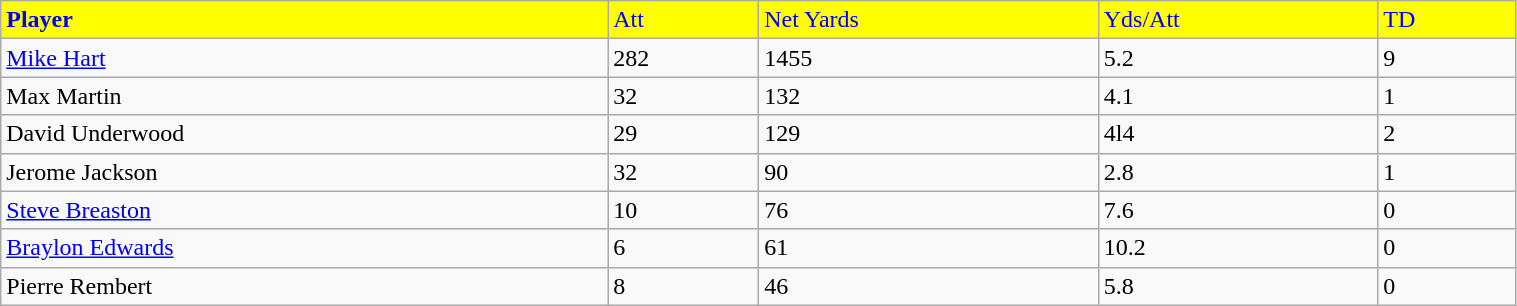<table class="wikitable" width="80%">
<tr style="background:yellow;color:blue;">
<td><strong>Player</strong></td>
<td>Att</td>
<td>Net Yards</td>
<td>Yds/Att</td>
<td>TD</td>
</tr>
<tr>
<td><a href='#'>Mike Hart</a></td>
<td>282</td>
<td>1455</td>
<td>5.2</td>
<td>9</td>
</tr>
<tr>
<td>Max Martin</td>
<td>32</td>
<td>132</td>
<td>4.1</td>
<td>1</td>
</tr>
<tr>
<td>David Underwood</td>
<td>29</td>
<td>129</td>
<td>4l4</td>
<td>2</td>
</tr>
<tr>
<td>Jerome Jackson</td>
<td>32</td>
<td>90</td>
<td>2.8</td>
<td>1</td>
</tr>
<tr>
<td><a href='#'>Steve Breaston</a></td>
<td>10</td>
<td>76</td>
<td>7.6</td>
<td>0</td>
</tr>
<tr>
<td><a href='#'>Braylon Edwards</a></td>
<td>6</td>
<td>61</td>
<td>10.2</td>
<td>0</td>
</tr>
<tr>
<td>Pierre Rembert</td>
<td>8</td>
<td>46</td>
<td>5.8</td>
<td>0</td>
</tr>
</table>
